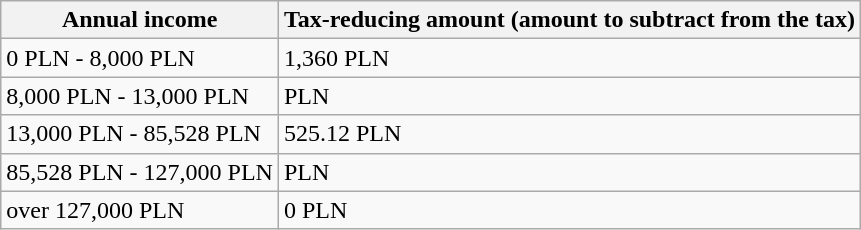<table class="wikitable">
<tr>
<th>Annual income</th>
<th>Tax-reducing amount (amount to subtract from the tax)</th>
</tr>
<tr>
<td>0 PLN - 8,000 PLN</td>
<td>1,360 PLN</td>
</tr>
<tr>
<td>8,000 PLN - 13,000 PLN</td>
<td> PLN</td>
</tr>
<tr>
<td>13,000 PLN - 85,528 PLN</td>
<td>525.12 PLN</td>
</tr>
<tr>
<td>85,528 PLN - 127,000 PLN</td>
<td>PLN</td>
</tr>
<tr>
<td>over 127,000 PLN</td>
<td>0 PLN</td>
</tr>
</table>
